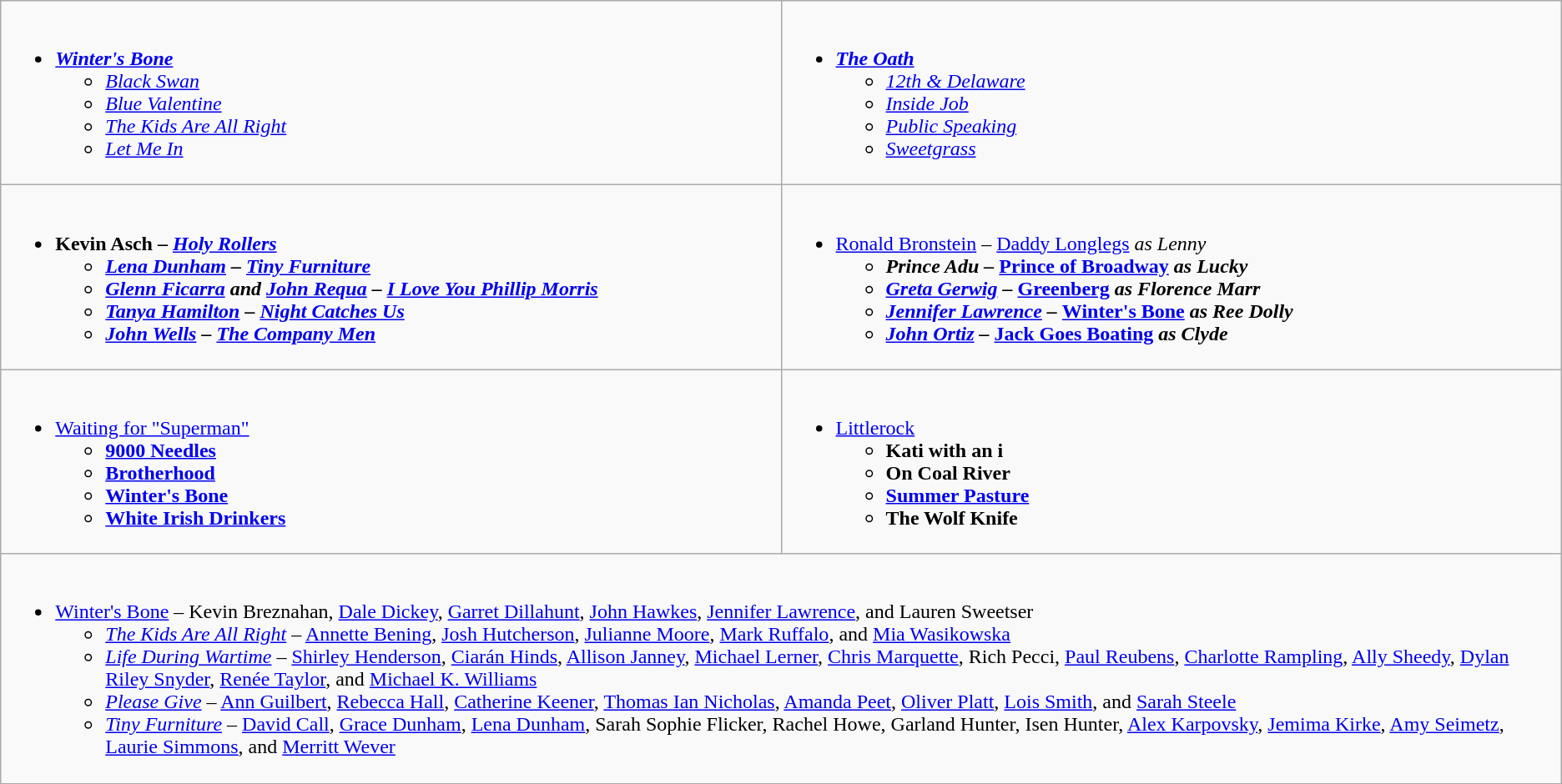<table class="wikitable" role="presentation">
<tr>
<td style="vertical-align:top; width:50%;"><br><ul><li><strong><em><a href='#'>Winter's Bone</a></em></strong><ul><li><em><a href='#'>Black Swan</a></em></li><li><em><a href='#'>Blue Valentine</a></em></li><li><em><a href='#'>The Kids Are All Right</a></em></li><li><em><a href='#'>Let Me In</a></em></li></ul></li></ul></td>
<td style="vertical-align:top; width:50%;"><br><ul><li><strong><em><a href='#'>The Oath</a></em></strong><ul><li><em><a href='#'>12th & Delaware</a></em></li><li><em><a href='#'>Inside Job</a></em></li><li><em><a href='#'>Public Speaking</a></em></li><li><em><a href='#'>Sweetgrass</a></em></li></ul></li></ul></td>
</tr>
<tr>
<td style="vertical-align:top; width:50%;"><br><ul><li><strong>Kevin Asch – <em><a href='#'>Holy Rollers</a><strong><em><ul><li><a href='#'>Lena Dunham</a> – </em><a href='#'>Tiny Furniture</a><em></li><li><a href='#'>Glenn Ficarra</a> and <a href='#'>John Requa</a> – </em><a href='#'>I Love You Phillip Morris</a><em></li><li><a href='#'>Tanya Hamilton</a> – </em><a href='#'>Night Catches Us</a><em></li><li><a href='#'>John Wells</a> – </em><a href='#'>The Company Men</a><em></li></ul></li></ul></td>
<td style="vertical-align:top; width:50%;"><br><ul><li></strong><a href='#'>Ronald Bronstein</a> – </em><a href='#'>Daddy Longlegs</a><em> as Lenny<strong><ul><li>Prince Adu – </em><a href='#'>Prince of Broadway</a><em> as Lucky</li><li><a href='#'>Greta Gerwig</a> – </em><a href='#'>Greenberg</a><em> as Florence Marr</li><li><a href='#'>Jennifer Lawrence</a> – </em><a href='#'>Winter's Bone</a><em> as Ree Dolly</li><li><a href='#'>John Ortiz</a> – </em><a href='#'>Jack Goes Boating</a><em> as Clyde</li></ul></li></ul></td>
</tr>
<tr>
<td style="vertical-align:top; width:50%;"><br><ul><li></em></strong><a href='#'>Waiting for "Superman"</a><strong><em><ul><li></em><a href='#'>9000 Needles</a><em></li><li></em><a href='#'>Brotherhood</a><em></li><li></em><a href='#'>Winter's Bone</a><em></li><li></em><a href='#'>White Irish Drinkers</a><em></li></ul></li></ul></td>
<td style="vertical-align:top; width:50%;"><br><ul><li></em></strong><a href='#'>Littlerock</a><strong><em><ul><li></em>Kati with an i<em></li><li></em>On Coal River<em></li><li></em><a href='#'>Summer Pasture</a><em></li><li></em>The Wolf Knife<em></li></ul></li></ul></td>
</tr>
<tr>
<td colspan="2" style="vertical-align:top;"><br><ul><li></em></strong><a href='#'>Winter's Bone</a></em> – Kevin Breznahan, <a href='#'>Dale Dickey</a>, <a href='#'>Garret Dillahunt</a>, <a href='#'>John Hawkes</a>, <a href='#'>Jennifer Lawrence</a>, and Lauren Sweetser</strong><ul><li><em><a href='#'>The Kids Are All Right</a></em> – <a href='#'>Annette Bening</a>, <a href='#'>Josh Hutcherson</a>, <a href='#'>Julianne Moore</a>, <a href='#'>Mark Ruffalo</a>, and <a href='#'>Mia Wasikowska</a></li><li><em><a href='#'>Life During Wartime</a></em> – <a href='#'>Shirley Henderson</a>, <a href='#'>Ciarán Hinds</a>, <a href='#'>Allison Janney</a>, <a href='#'>Michael Lerner</a>, <a href='#'>Chris Marquette</a>, Rich Pecci, <a href='#'>Paul Reubens</a>, <a href='#'>Charlotte Rampling</a>, <a href='#'>Ally Sheedy</a>, <a href='#'>Dylan Riley Snyder</a>, <a href='#'>Renée Taylor</a>, and <a href='#'>Michael K. Williams</a></li><li><em><a href='#'>Please Give</a></em> – <a href='#'>Ann Guilbert</a>, <a href='#'>Rebecca Hall</a>, <a href='#'>Catherine Keener</a>, <a href='#'>Thomas Ian Nicholas</a>, <a href='#'>Amanda Peet</a>, <a href='#'>Oliver Platt</a>, <a href='#'>Lois Smith</a>, and <a href='#'>Sarah Steele</a></li><li><em><a href='#'>Tiny Furniture</a></em> – <a href='#'>David Call</a>, <a href='#'>Grace Dunham</a>, <a href='#'>Lena Dunham</a>, Sarah Sophie Flicker, Rachel Howe, Garland Hunter, Isen Hunter, <a href='#'>Alex Karpovsky</a>, <a href='#'>Jemima Kirke</a>,  <a href='#'>Amy Seimetz</a>, <a href='#'>Laurie Simmons</a>, and <a href='#'>Merritt Wever</a></li></ul></li></ul></td>
</tr>
</table>
